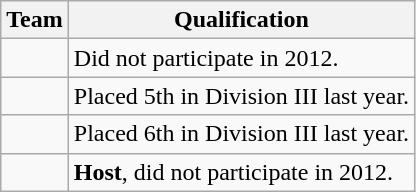<table class="wikitable">
<tr>
<th>Team</th>
<th>Qualification</th>
</tr>
<tr>
<td></td>
<td>Did not participate in 2012.</td>
</tr>
<tr>
<td></td>
<td>Placed 5th in Division III last year.</td>
</tr>
<tr>
<td></td>
<td>Placed 6th in Division III last year.</td>
</tr>
<tr>
<td></td>
<td><strong>Host</strong>, did not participate in 2012.</td>
</tr>
</table>
